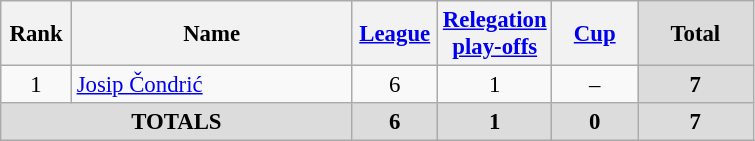<table class="wikitable" style="font-size: 95%; text-align: center;">
<tr>
<th width=40>Rank</th>
<th width=180>Name</th>
<th width=50><a href='#'>League</a></th>
<th width=50><a href='#'>Relegation play-offs</a></th>
<th width=50><a href='#'>Cup</a></th>
<th width=70 style="background: #DCDCDC">Total</th>
</tr>
<tr>
<td rowspan=1>1</td>
<td style="text-align:left;"> <a href='#'>Josip Čondrić</a></td>
<td>6</td>
<td>1</td>
<td>–</td>
<th style="background: #DCDCDC">7</th>
</tr>
<tr>
<th colspan="2" align="center" style="background: #DCDCDC">TOTALS</th>
<th style="background: #DCDCDC">6</th>
<th style="background: #DCDCDC">1</th>
<th style="background: #DCDCDC">0</th>
<th style="background: #DCDCDC">7</th>
</tr>
</table>
